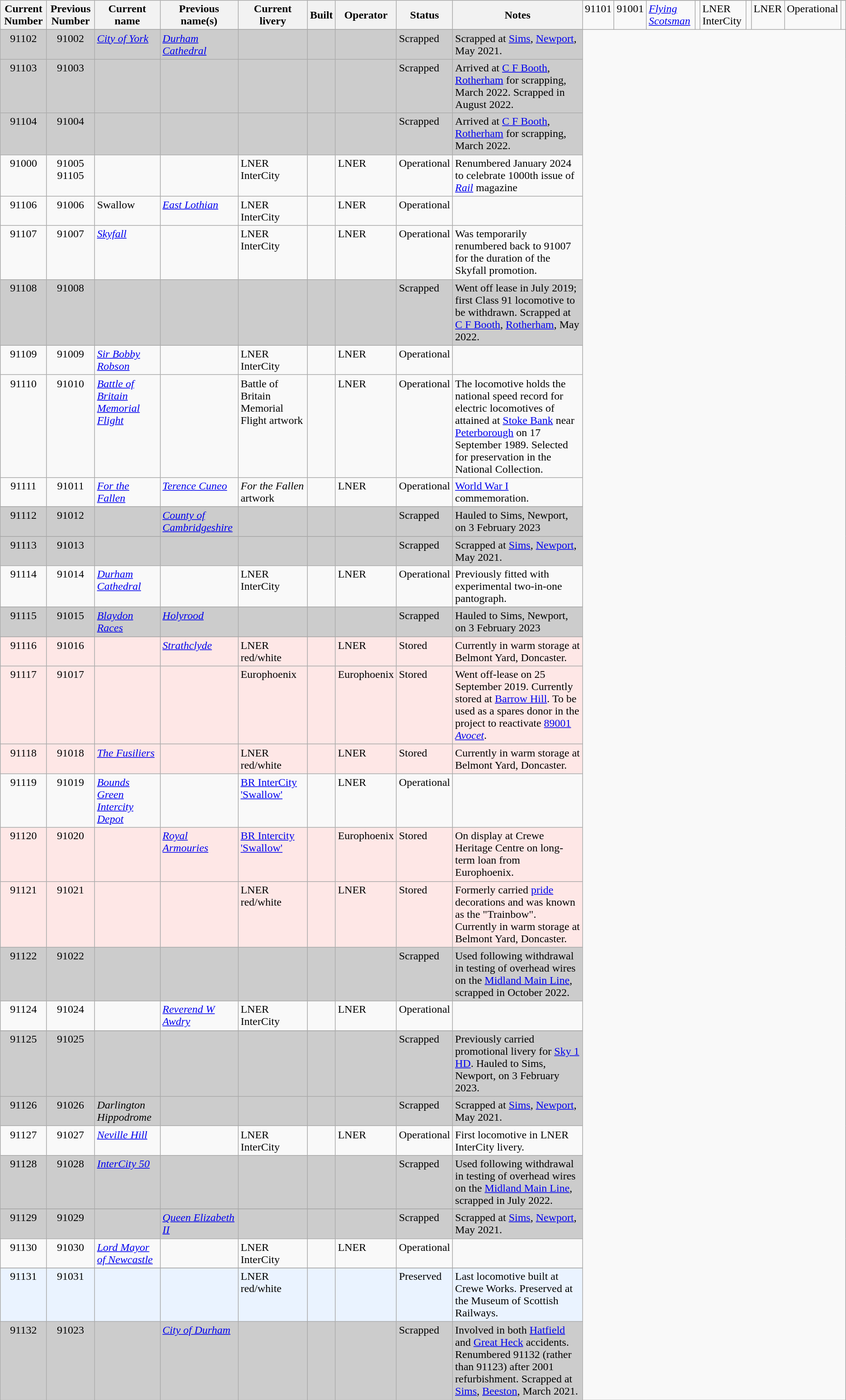<table class="wikitable sortable">
<tr>
<th rowspan=2 align=left>Current Number</th>
<th rowspan=2 align=left>Previous Number</th>
<th rowspan=2 align=left>Current name</th>
<th rowspan=2 align=left>Previous name(s)</th>
<th rowspan=2 align=left>Current livery</th>
<th rowspan=2 align=center>Built</th>
<th rowspan=2 align=left>Operator</th>
<th rowspan=2 align=left>Status</th>
<th rowspan=2 align=left>Notes</th>
</tr>
<tr>
<td valign="top" align=center>91101</td>
<td valign="top" align=center>91001</td>
<td valign="top" align=left><em><a href='#'>Flying Scotsman</a></em></td>
<td valign="top" align=left><em></em></td>
<td valign="top" align=left>LNER InterCity</td>
<td valign="top" align=left></td>
<td valign="top" align=left>LNER</td>
<td valign="top" align=left>Operational</td>
<td valign="top" align=left></td>
</tr>
<tr>
</tr>
<tr bgcolor=#cccccc>
<td valign="top" align=center>91102</td>
<td valign="top" align=center>91002</td>
<td valign="top" align=left><em><a href='#'>City of York</a></em></td>
<td valign="top" align=left><em><a href='#'>Durham Cathedral</a></em></td>
<td valign="top" align=left></td>
<td valign="top" align=left></td>
<td valign="top" align=left></td>
<td valign="top" align=left>Scrapped</td>
<td valign="top" align=left>Scrapped at <a href='#'>Sims</a>, <a href='#'>Newport</a>, May 2021.</td>
</tr>
<tr bgcolor=#cccccc>
<td valign="top" align=center>91103</td>
<td valign="top" align=center>91003</td>
<td valign="top" align=left></td>
<td valign="top" align=left><em></em></td>
<td valign="top" align=left></td>
<td valign="top" align=left></td>
<td valign="top" align=left></td>
<td valign="top" align=left>Scrapped</td>
<td valign="top" align=left>Arrived at <a href='#'>C F Booth</a>, <a href='#'>Rotherham</a> for scrapping, March 2022. Scrapped in August 2022.</td>
</tr>
<tr bgcolor=#cccccc>
<td valign="top" align=center>91104</td>
<td valign="top" align=center>91004</td>
<td valign="top" align=left></td>
<td valign="top" align=left><em></em></td>
<td valign="top" align=left></td>
<td valign="top" align=left></td>
<td valign="top" align=left></td>
<td valign="top" align=left>Scrapped</td>
<td valign="top" align=left>Arrived at <a href='#'>C F Booth</a>, <a href='#'>Rotherham</a> for scrapping, March 2022.</td>
</tr>
<tr>
<td valign="top" align=center>91000</td>
<td valign="top" align=center>91005<br>91105</td>
<td valign="top" align=left></td>
<td valign="top" align=left><em></em></td>
<td valign="top" align=left>LNER InterCity</td>
<td valign="top" align=left></td>
<td valign="top" align=left>LNER</td>
<td valign="top" align=left>Operational</td>
<td valign="top" align=left>Renumbered January 2024 to celebrate 1000th issue of <em><a href='#'>Rail</a></em> magazine</td>
</tr>
<tr>
<td valign="top" align=center>91106</td>
<td valign="top" align=center>91006</td>
<td valign="top" align=left>Swallow</td>
<td valign="top" align=left><em><a href='#'>East Lothian</a></em></td>
<td valign="top" align=left>LNER InterCity</td>
<td valign="top" align=left></td>
<td valign="top" align=left>LNER</td>
<td valign="top" align=left>Operational</td>
<td valign="top" align=left></td>
</tr>
<tr>
<td valign="top" align=center>91107</td>
<td valign="top" align=center>91007</td>
<td valign="top" align=left><em><a href='#'>Skyfall</a></em></td>
<td valign="top" align=left><em></em></td>
<td valign="top" align=left>LNER InterCity</td>
<td valign="top" align=left></td>
<td valign="top" align=left>LNER</td>
<td valign="top" align=left>Operational</td>
<td valign="top" align=left>Was temporarily renumbered back to 91007 for the duration of the Skyfall promotion.</td>
</tr>
<tr bgcolor=#cccccc>
<td valign="top" align=center>91108</td>
<td valign="top" align=center>91008</td>
<td valign="top" align=left></td>
<td valign="top" align=left><em></em></td>
<td valign="top" align=left></td>
<td valign="top" align=left></td>
<td valign="top" align=left></td>
<td valign="top" align=left>Scrapped</td>
<td valign="top" align=left>Went off lease in July 2019; first Class 91 locomotive to be withdrawn. Scrapped at <a href='#'>C F Booth</a>, <a href='#'>Rotherham</a>, May 2022.</td>
</tr>
<tr>
<td valign="top" align=center>91109</td>
<td valign="top" align=center>91009</td>
<td valign="top" align=left><em><a href='#'>Sir Bobby Robson</a></em></td>
<td valign="top" align=left><em></em></td>
<td valign="top" align=left>LNER InterCity</td>
<td valign="top" align=left></td>
<td valign="top" align=left>LNER</td>
<td valign="top" align=left>Operational</td>
<td valign="top" align=left></td>
</tr>
<tr>
<td valign="top" align=center>91110</td>
<td valign="top" align=center>91010</td>
<td valign="top" align=left><em><a href='#'>Battle of Britain Memorial Flight</a></em></td>
<td valign="top" align=left><em></em></td>
<td valign="top" align=left>Battle of Britain Memorial Flight artwork</td>
<td valign="top" align=left></td>
<td valign="top" align=left>LNER</td>
<td valign="top" align=left>Operational</td>
<td valign="top" align=left>The locomotive holds the national speed record for electric locomotives of  attained at <a href='#'>Stoke Bank</a> near <a href='#'>Peterborough</a> on 17 September 1989. Selected for preservation in the National Collection.</td>
</tr>
<tr>
<td valign="top" align=center>91111</td>
<td valign="top" align=center>91011</td>
<td valign="top" align=left><em><a href='#'>For the Fallen</a></em></td>
<td valign="top" align=left><em><a href='#'>Terence Cuneo</a></em></td>
<td valign="top" align=left><em>For the Fallen</em> artwork</td>
<td valign="top" align=left></td>
<td valign="top" align=left>LNER</td>
<td valign="top" align=left>Operational</td>
<td valign="top" align=left><a href='#'>World War I</a> commemoration.</td>
</tr>
<tr>
</tr>
<tr bgcolor=#cccccc>
<td valign="top" align=center>91112</td>
<td valign="top" align=center>91012</td>
<td valign="top" align=left></td>
<td valign="top" align=left><em><a href='#'>County of Cambridgeshire</a></em></td>
<td valign="top" align=left></td>
<td valign="top" align=left></td>
<td valign="top" align=left></td>
<td valign="top" align=left>Scrapped</td>
<td valign="top" align=left>Hauled to Sims, Newport, on 3 February 2023</td>
</tr>
<tr>
</tr>
<tr bgcolor=#cccccc>
<td valign="top" align=center>91113</td>
<td valign="top" align=center>91013</td>
<td valign="top" align=left></td>
<td valign="top" align=left><em></em></td>
<td valign="top" align=left></td>
<td valign="top" align=left></td>
<td valign="top" align=left></td>
<td valign="top" align=left>Scrapped</td>
<td valign="top" align=left>Scrapped at <a href='#'>Sims</a>, <a href='#'>Newport</a>, May 2021.</td>
</tr>
<tr>
<td valign="top" align=center>91114</td>
<td valign="top" align=center>91014</td>
<td valign="top" align=left><em><a href='#'>Durham Cathedral</a></em></td>
<td valign="top" align=left><em></em></td>
<td valign="top" align=left>LNER InterCity</td>
<td valign="top" align=left></td>
<td valign="top" align=left>LNER</td>
<td valign="top" align=left>Operational</td>
<td valign="top" align=left>Previously fitted with experimental two-in-one pantograph.</td>
</tr>
<tr>
</tr>
<tr bgcolor=#cccccc>
<td valign="top" align=center>91115</td>
<td valign="top" align=center>91015</td>
<td valign="top" align=left><em><a href='#'>Blaydon Races</a></em></td>
<td valign="top" align=left><em><a href='#'>Holyrood</a></em></td>
<td valign="top" align=left></td>
<td valign="top" align=left></td>
<td valign="top" align=left></td>
<td valign="top" align=left>Scrapped</td>
<td valign="top" align=left>Hauled to Sims, Newport, on 3 February 2023</td>
</tr>
<tr>
</tr>
<tr bgcolor=#fee7e6>
<td valign="top" align=center>91116</td>
<td valign="top" align=center>91016</td>
<td valign="top" align=left></td>
<td valign="top" align=left><em><a href='#'>Strathclyde</a></em></td>
<td valign="top" align=left>LNER red/white</td>
<td valign="top" align=left></td>
<td valign="top" align=left>LNER</td>
<td valign="top" align=left>Stored</td>
<td valign="top" align=left>Currently in warm storage at Belmont Yard, Doncaster.</td>
</tr>
<tr bgcolor=#fee7e6>
<td valign="top" align=center>91117</td>
<td valign="top" align=center>91017</td>
<td valign="top" align=left></td>
<td valign="top" align=left><em></em></td>
<td valign="top" align=left>Europhoenix</td>
<td valign="top" align=left></td>
<td valign="top" align=left>Europhoenix</td>
<td valign="top" align=left>Stored</td>
<td valign="top" align=left>Went off-lease on 25 September 2019. Currently stored at <a href='#'>Barrow Hill</a>. To be used as a spares donor in the project to reactivate <a href='#'>89001 <em>Avocet</em></a>.</td>
</tr>
<tr bgcolor=#fee7e6>
<td valign="top" align=center>91118</td>
<td valign="top" align=center>91018</td>
<td valign="top" align=left><em><a href='#'>The Fusiliers</a></em></td>
<td valign="top" align=left><em></em></td>
<td valign="top" align=left>LNER red/white</td>
<td valign="top" align=left></td>
<td valign="top" align=left>LNER</td>
<td valign="top" align=left>Stored</td>
<td valign="top" align=left>Currently in warm storage at Belmont Yard, Doncaster.</td>
</tr>
<tr>
<td valign="top" align=center>91119</td>
<td valign="top" align=center>91019</td>
<td valign="top" align=left><em><a href='#'>Bounds Green Intercity Depot</a></em></td>
<td valign="top" align=left><em></em></td>
<td valign="top" align=left><a href='#'>BR InterCity 'Swallow'</a></td>
<td valign="top" align=left></td>
<td valign="top" align=left>LNER</td>
<td valign="top" align=left>Operational</td>
<td valign="top" align=left></td>
</tr>
<tr bgcolor=#fee7e6>
<td valign="top" align=center>91120</td>
<td valign="top" align=center>91020</td>
<td valign="top" align=left></td>
<td valign="top" align=left><em><a href='#'>Royal Armouries</a></em></td>
<td valign="top" align=left><a href='#'>BR Intercity 'Swallow'</a></td>
<td valign="top" align=left></td>
<td valign="top" align=left>Europhoenix</td>
<td valign="top" align=left>Stored</td>
<td valign="top" align=left>On display at Crewe Heritage Centre on long-term loan from Europhoenix.</td>
</tr>
<tr bgcolor=#fee7e6>
<td valign="top" align=center>91121</td>
<td valign="top" align=center>91021</td>
<td valign="top" align=left></td>
<td valign="top" align=left><em></em></td>
<td valign="top" align=left>LNER red/white</td>
<td valign="top" align=left></td>
<td valign="top" align=left>LNER</td>
<td valign="top" align=left>Stored</td>
<td valign="top" align=left>Formerly carried <a href='#'>pride</a> decorations and was known as the "Trainbow". Currently in warm storage at Belmont Yard, Doncaster.</td>
</tr>
<tr bgcolor=#cccccc>
<td valign="top" align=center>91122</td>
<td valign="top" align=center>91022</td>
<td valign="top" align=left></td>
<td valign="top" align=left><em></em></td>
<td valign="top" align=left></td>
<td valign="top" align=left></td>
<td valign="top" align=left></td>
<td valign="top" align=left>Scrapped</td>
<td valign="top" align=left>Used following withdrawal in testing of overhead wires on the <a href='#'>Midland Main Line</a>, scrapped in October 2022.</td>
</tr>
<tr>
<td valign="top" align=center>91124</td>
<td valign="top" align=center>91024</td>
<td valign="top" align=left></td>
<td valign="top" align=left><em><a href='#'>Reverend W Awdry</a></em></td>
<td valign="top" align=left>LNER InterCity</td>
<td valign="top" align=left></td>
<td valign="top" align=left>LNER</td>
<td valign="top" align=left>Operational</td>
<td valign="top" align=left></td>
</tr>
<tr>
</tr>
<tr bgcolor=#cccccc>
<td valign="top" align=center>91125</td>
<td valign="top" align=center>91025</td>
<td valign="top" align=left></td>
<td valign="top" align=left><em></em></td>
<td valign="top" align=left></td>
<td valign="top" align=left></td>
<td valign="top" align=left></td>
<td valign="top" align=left>Scrapped</td>
<td valign="top" align=left>Previously carried promotional livery for <a href='#'>Sky 1 HD</a>. Hauled to Sims, Newport, on 3 February 2023.</td>
</tr>
<tr bgcolor=#cccccc>
<td valign="top" align=center>91126</td>
<td valign="top" align=center>91026</td>
<td valign="top" align=left><em>Darlington Hippodrome</em></td>
<td valign="top" align=left><em></em></td>
<td valign="top" align=left></td>
<td valign="top" align=left></td>
<td valign="top" align=left></td>
<td valign="top" align=left>Scrapped</td>
<td valign="top" align=left>Scrapped at <a href='#'>Sims</a>, <a href='#'>Newport</a>, May 2021.</td>
</tr>
<tr>
<td valign="top" align=center>91127</td>
<td valign="top" align=center>91027</td>
<td valign="top" align=left><em><a href='#'>Neville Hill</a></em></td>
<td valign="top" align=left><em></em></td>
<td valign="top" align=left>LNER InterCity</td>
<td valign="top" align=left></td>
<td valign="top" align=left>LNER</td>
<td valign="top" align=left>Operational</td>
<td valign="top" align=left>First locomotive in LNER InterCity livery.</td>
</tr>
<tr bgcolor=#cccccc>
<td valign="top" align=center>91128</td>
<td valign="top" align=center>91028</td>
<td valign="top" align=left><a href='#'><em>InterCity 50</em></a></td>
<td valign="top" align=left><em></em></td>
<td valign="top" align=left></td>
<td valign="top" align=left></td>
<td valign="top" align=left></td>
<td valign="top" align=left>Scrapped</td>
<td valign="top" align=left>Used following withdrawal in testing of overhead wires on the <a href='#'>Midland Main Line</a>, scrapped in July 2022.</td>
</tr>
<tr>
</tr>
<tr bgcolor=#cccccc>
<td valign="top" align=center>91129</td>
<td valign="top" align=center>91029</td>
<td valign="top" align=left></td>
<td valign="top" align=left><em><a href='#'>Queen Elizabeth II</a></em></td>
<td valign="top" align=left></td>
<td valign="top" align=left></td>
<td valign="top" align=left></td>
<td valign="top" align=left>Scrapped</td>
<td valign="top" align=left>Scrapped at <a href='#'>Sims</a>, <a href='#'>Newport</a>, May 2021.</td>
</tr>
<tr>
<td valign="top" align=center>91130</td>
<td valign="top" align=center>91030</td>
<td valign="top" align=left><em><a href='#'>Lord Mayor of Newcastle</a></em></td>
<td valign="top" align=left><em></em></td>
<td valign="top" align=left>LNER InterCity</td>
<td valign="top" align=left></td>
<td valign="top" align=left>LNER</td>
<td valign="top" align=left>Operational</td>
<td valign="top" align=left></td>
</tr>
<tr>
</tr>
<tr bgcolor=#eaf3ff>
<td valign="top" align=center>91131</td>
<td valign="top" align=center>91031</td>
<td valign="top" align=left></td>
<td valign="top" align=left><em></em></td>
<td valign="top" align=left>LNER red/white</td>
<td valign="top" align=left></td>
<td valign="top" align=left></td>
<td valign="top" align=left>Preserved</td>
<td valign="top" align=left>Last locomotive built at Crewe Works. Preserved at the Museum of Scottish Railways.</td>
</tr>
<tr bgcolor=#cccccc>
<td valign="top" align=center>91132</td>
<td valign="top" align=center>91023</td>
<td valign="top" align=left></td>
<td valign="top" align=left><em><a href='#'>City of Durham</a></em></td>
<td valign="top" align=left></td>
<td valign="top" align=left></td>
<td valign="top" align=left></td>
<td valign="top" align=left>Scrapped</td>
<td valign="top" align=left>Involved in both <a href='#'>Hatfield</a> and <a href='#'>Great Heck</a> accidents. Renumbered 91132 (rather than 91123) after 2001 refurbishment. Scrapped at <a href='#'>Sims</a>, <a href='#'>Beeston</a>, March 2021.</td>
</tr>
</table>
